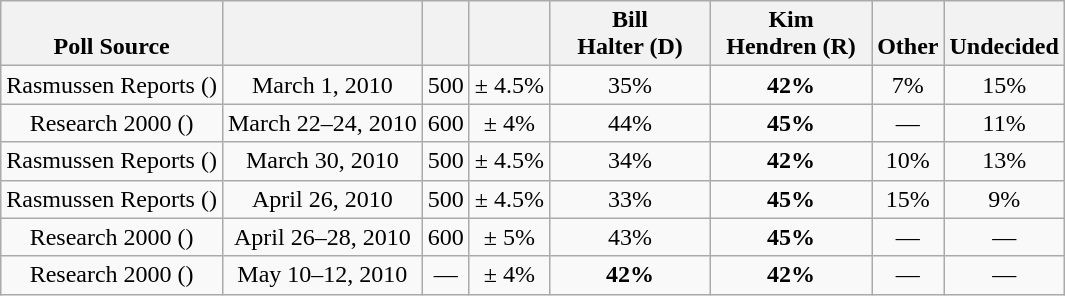<table class="wikitable" style="text-align:center">
<tr valign=bottom>
<th>Poll Source</th>
<th></th>
<th></th>
<th></th>
<th style="width:100px;">Bill<br>Halter (D)</th>
<th style="width:100px;">Kim<br>Hendren (R)</th>
<th>Other</th>
<th>Undecided</th>
</tr>
<tr>
<td>Rasmussen Reports ()</td>
<td>March 1, 2010</td>
<td>500</td>
<td>± 4.5%</td>
<td>35%</td>
<td><strong>42%</strong></td>
<td>7%</td>
<td>15%</td>
</tr>
<tr>
<td>Research 2000 ()</td>
<td>March 22–24, 2010</td>
<td>600</td>
<td>± 4%</td>
<td>44%</td>
<td><strong>45%</strong></td>
<td>—</td>
<td>11%</td>
</tr>
<tr>
<td>Rasmussen Reports ()</td>
<td>March 30, 2010</td>
<td>500</td>
<td>± 4.5%</td>
<td>34%</td>
<td><strong>42%</strong></td>
<td>10%</td>
<td>13%</td>
</tr>
<tr>
<td>Rasmussen Reports ()</td>
<td>April 26, 2010</td>
<td>500</td>
<td>± 4.5%</td>
<td>33%</td>
<td><strong>45%</strong></td>
<td>15%</td>
<td>9%</td>
</tr>
<tr>
<td>Research 2000 ()</td>
<td>April 26–28, 2010</td>
<td>600</td>
<td>± 5%</td>
<td>43%</td>
<td><strong>45%</strong></td>
<td>—</td>
<td>—</td>
</tr>
<tr>
<td>Research 2000 ()</td>
<td>May 10–12, 2010</td>
<td>—</td>
<td>± 4%</td>
<td><strong>42%</strong></td>
<td><strong>42%</strong></td>
<td>—</td>
<td>—</td>
</tr>
</table>
